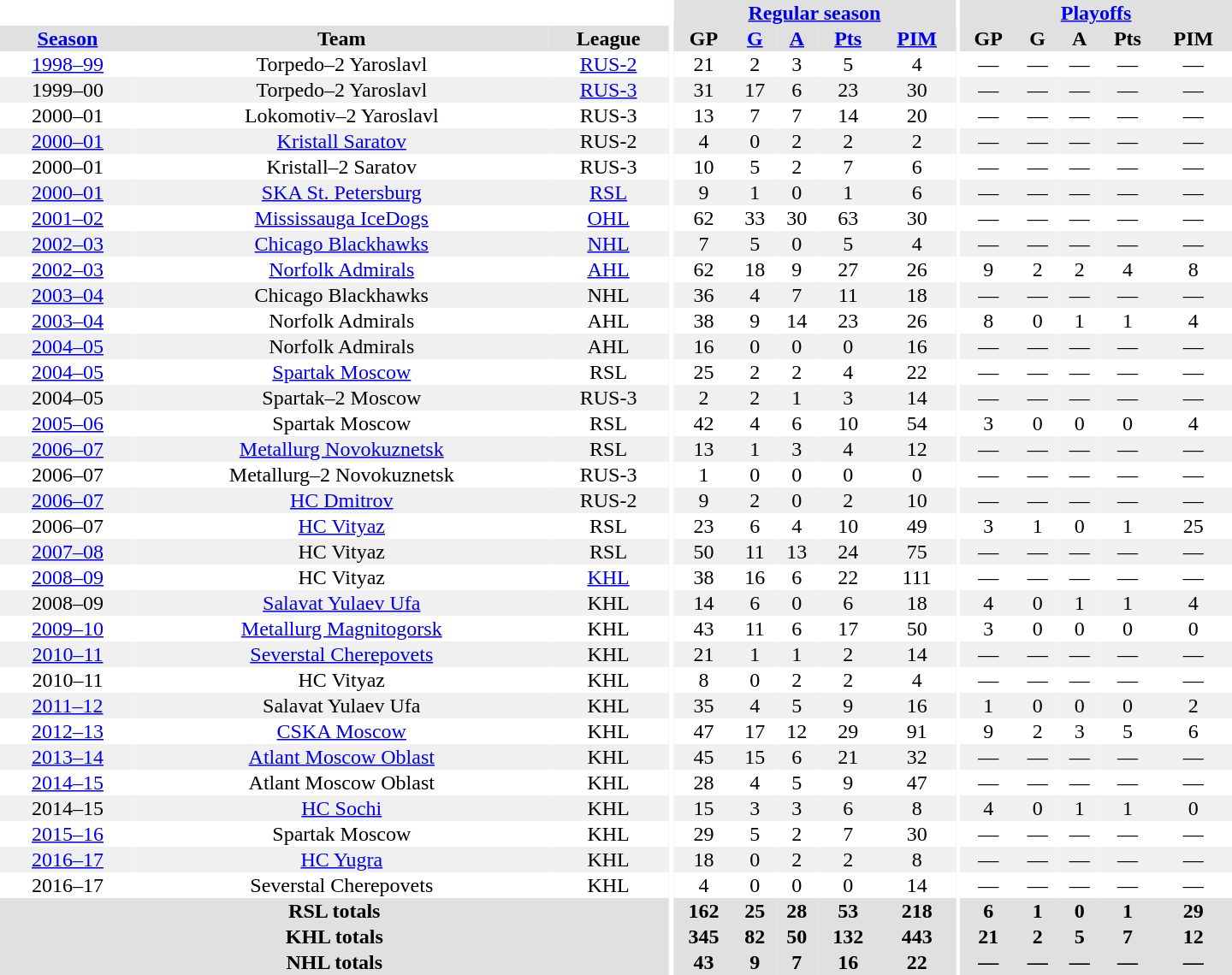<table border="0" cellpadding="1" cellspacing="0" style="text-align:center; width:60em">
<tr bgcolor="#e0e0e0">
<th colspan="3" bgcolor="#ffffff"></th>
<th rowspan="100" bgcolor="#ffffff"></th>
<th colspan="5"><a href='#'>Regular season</a></th>
<th rowspan="100" bgcolor="#ffffff"></th>
<th colspan="5"><a href='#'>Playoffs</a></th>
</tr>
<tr bgcolor="#e0e0e0">
<th><a href='#'>Season</a></th>
<th>Team</th>
<th>League</th>
<th>GP</th>
<th><a href='#'>G</a></th>
<th><a href='#'>A</a></th>
<th><a href='#'>Pts</a></th>
<th><a href='#'>PIM</a></th>
<th>GP</th>
<th>G</th>
<th>A</th>
<th>Pts</th>
<th>PIM</th>
</tr>
<tr>
<td><a href='#'>1998–99</a></td>
<td>Torpedo–2 Yaroslavl</td>
<td><a href='#'>RUS-2</a></td>
<td>21</td>
<td>2</td>
<td>3</td>
<td>5</td>
<td>4</td>
<td>—</td>
<td>—</td>
<td>—</td>
<td>—</td>
<td>—</td>
</tr>
<tr bgcolor="#f0f0f0">
<td>1999–00</td>
<td>Torpedo–2 Yaroslavl</td>
<td><a href='#'>RUS-3</a></td>
<td>31</td>
<td>17</td>
<td>6</td>
<td>23</td>
<td>30</td>
<td>—</td>
<td>—</td>
<td>—</td>
<td>—</td>
<td>—</td>
</tr>
<tr>
<td>2000–01</td>
<td>Lokomotiv–2 Yaroslavl</td>
<td>RUS-3</td>
<td>13</td>
<td>7</td>
<td>7</td>
<td>14</td>
<td>20</td>
<td>—</td>
<td>—</td>
<td>—</td>
<td>—</td>
<td>—</td>
</tr>
<tr bgcolor="#f0f0f0">
<td><a href='#'>2000–01</a></td>
<td><a href='#'>Kristall Saratov</a></td>
<td>RUS-2</td>
<td>4</td>
<td>0</td>
<td>2</td>
<td>2</td>
<td>2</td>
<td>—</td>
<td>—</td>
<td>—</td>
<td>—</td>
<td>—</td>
</tr>
<tr>
<td>2000–01</td>
<td>Kristall–2 Saratov</td>
<td>RUS-3</td>
<td>10</td>
<td>5</td>
<td>2</td>
<td>7</td>
<td>6</td>
<td>—</td>
<td>—</td>
<td>—</td>
<td>—</td>
<td>—</td>
</tr>
<tr bgcolor="#f0f0f0">
<td><a href='#'>2000–01</a></td>
<td><a href='#'>SKA St. Petersburg</a></td>
<td><a href='#'>RSL</a></td>
<td>9</td>
<td>1</td>
<td>0</td>
<td>1</td>
<td>6</td>
<td>—</td>
<td>—</td>
<td>—</td>
<td>—</td>
<td>—</td>
</tr>
<tr>
<td><a href='#'>2001–02</a></td>
<td><a href='#'>Mississauga IceDogs</a></td>
<td><a href='#'>OHL</a></td>
<td>62</td>
<td>33</td>
<td>30</td>
<td>63</td>
<td>30</td>
<td>—</td>
<td>—</td>
<td>—</td>
<td>—</td>
<td>—</td>
</tr>
<tr bgcolor="#f0f0f0">
<td><a href='#'>2002–03</a></td>
<td><a href='#'>Chicago Blackhawks</a></td>
<td><a href='#'>NHL</a></td>
<td>7</td>
<td>5</td>
<td>0</td>
<td>5</td>
<td>4</td>
<td>—</td>
<td>—</td>
<td>—</td>
<td>—</td>
<td>—</td>
</tr>
<tr>
<td><a href='#'>2002–03</a></td>
<td><a href='#'>Norfolk Admirals</a></td>
<td><a href='#'>AHL</a></td>
<td>62</td>
<td>18</td>
<td>9</td>
<td>27</td>
<td>26</td>
<td>9</td>
<td>2</td>
<td>2</td>
<td>4</td>
<td>8</td>
</tr>
<tr bgcolor="#f0f0f0">
<td><a href='#'>2003–04</a></td>
<td>Chicago Blackhawks</td>
<td>NHL</td>
<td>36</td>
<td>4</td>
<td>7</td>
<td>11</td>
<td>18</td>
<td>—</td>
<td>—</td>
<td>—</td>
<td>—</td>
<td>—</td>
</tr>
<tr>
<td><a href='#'>2003–04</a></td>
<td>Norfolk Admirals</td>
<td>AHL</td>
<td>38</td>
<td>9</td>
<td>14</td>
<td>23</td>
<td>26</td>
<td>8</td>
<td>0</td>
<td>1</td>
<td>1</td>
<td>4</td>
</tr>
<tr bgcolor="#f0f0f0">
<td><a href='#'>2004–05</a></td>
<td>Norfolk Admirals</td>
<td>AHL</td>
<td>16</td>
<td>0</td>
<td>0</td>
<td>0</td>
<td>16</td>
<td>—</td>
<td>—</td>
<td>—</td>
<td>—</td>
<td>—</td>
</tr>
<tr>
<td><a href='#'>2004–05</a></td>
<td><a href='#'>Spartak Moscow</a></td>
<td>RSL</td>
<td>25</td>
<td>2</td>
<td>2</td>
<td>4</td>
<td>22</td>
<td>—</td>
<td>—</td>
<td>—</td>
<td>—</td>
<td>—</td>
</tr>
<tr bgcolor="#f0f0f0">
<td>2004–05</td>
<td>Spartak–2 Moscow</td>
<td>RUS-3</td>
<td>2</td>
<td>2</td>
<td>1</td>
<td>3</td>
<td>14</td>
<td>—</td>
<td>—</td>
<td>—</td>
<td>—</td>
<td>—</td>
</tr>
<tr>
<td><a href='#'>2005–06</a></td>
<td>Spartak Moscow</td>
<td>RSL</td>
<td>42</td>
<td>4</td>
<td>6</td>
<td>10</td>
<td>54</td>
<td>3</td>
<td>0</td>
<td>0</td>
<td>0</td>
<td>4</td>
</tr>
<tr bgcolor="#f0f0f0">
<td><a href='#'>2006–07</a></td>
<td><a href='#'>Metallurg Novokuznetsk</a></td>
<td>RSL</td>
<td>13</td>
<td>1</td>
<td>3</td>
<td>4</td>
<td>12</td>
<td>—</td>
<td>—</td>
<td>—</td>
<td>—</td>
<td>—</td>
</tr>
<tr>
<td>2006–07</td>
<td>Metallurg–2 Novokuznetsk</td>
<td>RUS-3</td>
<td>1</td>
<td>0</td>
<td>0</td>
<td>0</td>
<td>0</td>
<td>—</td>
<td>—</td>
<td>—</td>
<td>—</td>
<td>—</td>
</tr>
<tr bgcolor="#f0f0f0">
<td><a href='#'>2006–07</a></td>
<td><a href='#'>HC Dmitrov</a></td>
<td>RUS-2</td>
<td>9</td>
<td>2</td>
<td>0</td>
<td>2</td>
<td>10</td>
<td>—</td>
<td>—</td>
<td>—</td>
<td>—</td>
<td>—</td>
</tr>
<tr>
<td>2006–07</td>
<td><a href='#'>HC Vityaz</a></td>
<td>RSL</td>
<td>23</td>
<td>6</td>
<td>4</td>
<td>10</td>
<td>49</td>
<td>3</td>
<td>1</td>
<td>0</td>
<td>1</td>
<td>25</td>
</tr>
<tr bgcolor="#f0f0f0">
<td><a href='#'>2007–08</a></td>
<td>HC Vityaz</td>
<td>RSL</td>
<td>50</td>
<td>11</td>
<td>13</td>
<td>24</td>
<td>75</td>
<td>—</td>
<td>—</td>
<td>—</td>
<td>—</td>
<td>—</td>
</tr>
<tr>
<td><a href='#'>2008–09</a></td>
<td>HC Vityaz</td>
<td><a href='#'>KHL</a></td>
<td>38</td>
<td>16</td>
<td>6</td>
<td>22</td>
<td>111</td>
<td>—</td>
<td>—</td>
<td>—</td>
<td>—</td>
<td>—</td>
</tr>
<tr bgcolor="#f0f0f0">
<td>2008–09</td>
<td><a href='#'>Salavat Yulaev Ufa</a></td>
<td>KHL</td>
<td>14</td>
<td>6</td>
<td>0</td>
<td>6</td>
<td>18</td>
<td>4</td>
<td>0</td>
<td>1</td>
<td>1</td>
<td>4</td>
</tr>
<tr>
<td><a href='#'>2009–10</a></td>
<td><a href='#'>Metallurg Magnitogorsk</a></td>
<td>KHL</td>
<td>43</td>
<td>11</td>
<td>6</td>
<td>17</td>
<td>50</td>
<td>3</td>
<td>0</td>
<td>0</td>
<td>0</td>
<td>0</td>
</tr>
<tr bgcolor="#f0f0f0">
<td><a href='#'>2010–11</a></td>
<td><a href='#'>Severstal Cherepovets</a></td>
<td>KHL</td>
<td>21</td>
<td>1</td>
<td>1</td>
<td>2</td>
<td>14</td>
<td>—</td>
<td>—</td>
<td>—</td>
<td>—</td>
<td>—</td>
</tr>
<tr>
<td>2010–11</td>
<td>HC Vityaz</td>
<td>KHL</td>
<td>8</td>
<td>0</td>
<td>2</td>
<td>2</td>
<td>4</td>
<td>—</td>
<td>—</td>
<td>—</td>
<td>—</td>
<td>—</td>
</tr>
<tr bgcolor="#f0f0f0">
<td><a href='#'>2011–12</a></td>
<td>Salavat Yulaev Ufa</td>
<td>KHL</td>
<td>35</td>
<td>4</td>
<td>5</td>
<td>9</td>
<td>16</td>
<td>1</td>
<td>0</td>
<td>0</td>
<td>0</td>
<td>2</td>
</tr>
<tr>
<td><a href='#'>2012–13</a></td>
<td><a href='#'>CSKA Moscow</a></td>
<td>KHL</td>
<td>47</td>
<td>17</td>
<td>12</td>
<td>29</td>
<td>91</td>
<td>9</td>
<td>2</td>
<td>3</td>
<td>5</td>
<td>6</td>
</tr>
<tr bgcolor="#f0f0f0">
<td><a href='#'>2013–14</a></td>
<td><a href='#'>Atlant Moscow Oblast</a></td>
<td>KHL</td>
<td>45</td>
<td>15</td>
<td>6</td>
<td>21</td>
<td>32</td>
<td>—</td>
<td>—</td>
<td>—</td>
<td>—</td>
<td>—</td>
</tr>
<tr>
<td><a href='#'>2014–15</a></td>
<td>Atlant Moscow Oblast</td>
<td>KHL</td>
<td>28</td>
<td>4</td>
<td>5</td>
<td>9</td>
<td>47</td>
<td>—</td>
<td>—</td>
<td>—</td>
<td>—</td>
<td>—</td>
</tr>
<tr bgcolor="#f0f0f0">
<td>2014–15</td>
<td><a href='#'>HC Sochi</a></td>
<td>KHL</td>
<td>15</td>
<td>3</td>
<td>3</td>
<td>6</td>
<td>8</td>
<td>4</td>
<td>0</td>
<td>1</td>
<td>1</td>
<td>0</td>
</tr>
<tr>
<td><a href='#'>2015–16</a></td>
<td>Spartak Moscow</td>
<td>KHL</td>
<td>29</td>
<td>5</td>
<td>2</td>
<td>7</td>
<td>30</td>
<td>—</td>
<td>—</td>
<td>—</td>
<td>—</td>
<td>—</td>
</tr>
<tr bgcolor="#f0f0f0">
<td><a href='#'>2016–17</a></td>
<td><a href='#'>HC Yugra</a></td>
<td>KHL</td>
<td>18</td>
<td>0</td>
<td>2</td>
<td>2</td>
<td>8</td>
<td>—</td>
<td>—</td>
<td>—</td>
<td>—</td>
<td>—</td>
</tr>
<tr>
<td>2016–17</td>
<td>Severstal Cherepovets</td>
<td>KHL</td>
<td>4</td>
<td>0</td>
<td>0</td>
<td>0</td>
<td>14</td>
<td>—</td>
<td>—</td>
<td>—</td>
<td>—</td>
<td>—</td>
</tr>
<tr bgcolor="#e0e0e0">
<th colspan="3">RSL totals</th>
<th>162</th>
<th>25</th>
<th>28</th>
<th>53</th>
<th>218</th>
<th>6</th>
<th>1</th>
<th>0</th>
<th>1</th>
<th>29</th>
</tr>
<tr bgcolor="#e0e0e0">
<th colspan="3">KHL totals</th>
<th>345</th>
<th>82</th>
<th>50</th>
<th>132</th>
<th>443</th>
<th>21</th>
<th>2</th>
<th>5</th>
<th>7</th>
<th>12</th>
</tr>
<tr bgcolor="#e0e0e0">
<th colspan="3">NHL totals</th>
<th>43</th>
<th>9</th>
<th>7</th>
<th>16</th>
<th>22</th>
<th>—</th>
<th>—</th>
<th>—</th>
<th>—</th>
<th>—</th>
</tr>
</table>
